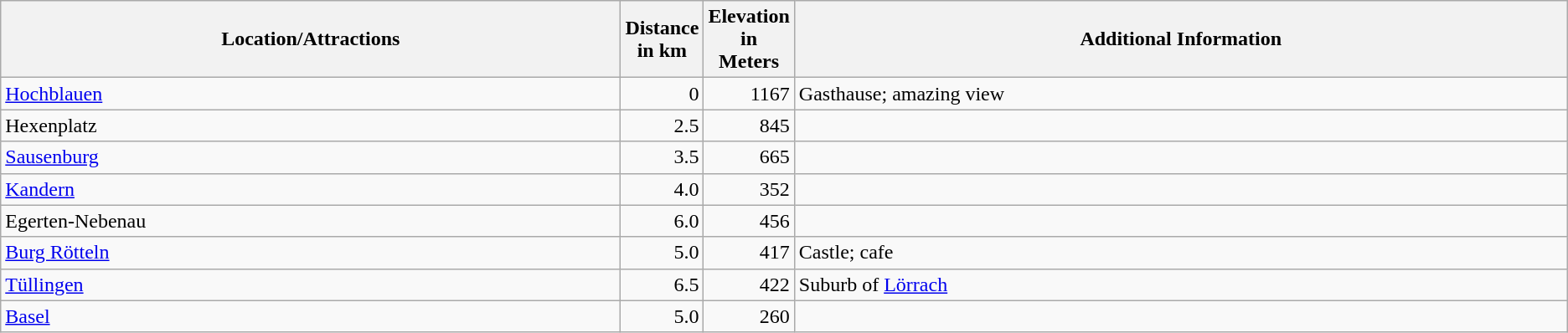<table class="wikitable">
<tr>
<th width="40%">Location/Attractions</th>
<th width="5%">Distance in km</th>
<th width="5%">Elevation in Meters</th>
<th width="50%">Additional Information</th>
</tr>
<tr valign="top">
<td><a href='#'>Hochblauen</a></td>
<td align="right">0</td>
<td align="right">1167</td>
<td>Gasthause; amazing view</td>
</tr>
<tr valign="top">
<td>Hexenplatz</td>
<td align="right">2.5</td>
<td align="right">845</td>
<td></td>
</tr>
<tr valign="top">
<td><a href='#'>Sausenburg</a></td>
<td align="right">3.5</td>
<td align="right">665</td>
<td></td>
</tr>
<tr valign="top">
<td><a href='#'>Kandern</a></td>
<td align="right">4.0</td>
<td align="right">352</td>
<td></td>
</tr>
<tr valign="top">
<td>Egerten-Nebenau</td>
<td align="right">6.0</td>
<td align="right">456</td>
<td></td>
</tr>
<tr valign="top">
<td><a href='#'>Burg Rötteln</a></td>
<td align="right">5.0</td>
<td align="right">417</td>
<td>Castle; cafe</td>
</tr>
<tr valign="top">
<td><a href='#'>Tüllingen</a></td>
<td align="right">6.5</td>
<td align="right">422</td>
<td>Suburb of <a href='#'>Lörrach</a></td>
</tr>
<tr valign="top">
<td><a href='#'>Basel</a></td>
<td align="right">5.0</td>
<td align="right">260</td>
<td></td>
</tr>
</table>
